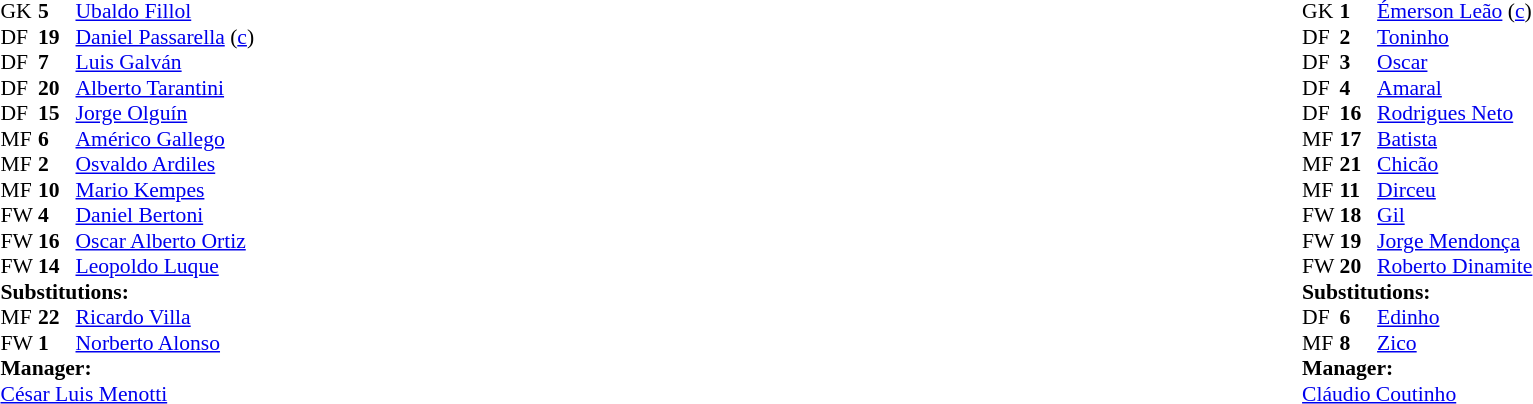<table width="100%">
<tr>
<td valign="top" width="50%"><br><table style="font-size: 90%" cellspacing="0" cellpadding="0">
<tr>
<th width="25"></th>
<th width="25"></th>
</tr>
<tr>
<td>GK</td>
<td><strong>5</strong></td>
<td><a href='#'>Ubaldo Fillol</a></td>
</tr>
<tr>
<td>DF</td>
<td><strong>19</strong></td>
<td><a href='#'>Daniel Passarella</a> (<a href='#'>c</a>)</td>
</tr>
<tr>
<td>DF</td>
<td><strong>7</strong></td>
<td><a href='#'>Luis Galván</a></td>
</tr>
<tr>
<td>DF</td>
<td><strong>20</strong></td>
<td><a href='#'>Alberto Tarantini</a></td>
</tr>
<tr>
<td>DF</td>
<td><strong>15</strong></td>
<td><a href='#'>Jorge Olguín</a></td>
</tr>
<tr>
<td>MF</td>
<td><strong>6</strong></td>
<td><a href='#'>Américo Gallego</a></td>
</tr>
<tr>
<td>MF</td>
<td><strong>2</strong></td>
<td><a href='#'>Osvaldo Ardiles</a></td>
<td></td>
<td></td>
</tr>
<tr>
<td>MF</td>
<td><strong>10</strong></td>
<td><a href='#'>Mario Kempes</a></td>
</tr>
<tr>
<td>FW</td>
<td><strong>4</strong></td>
<td><a href='#'>Daniel Bertoni</a></td>
</tr>
<tr>
<td>FW</td>
<td><strong>16</strong></td>
<td><a href='#'>Oscar Alberto Ortiz</a></td>
<td></td>
<td></td>
</tr>
<tr>
<td>FW</td>
<td><strong>14</strong></td>
<td><a href='#'>Leopoldo Luque</a></td>
</tr>
<tr>
<td colspan=3><strong>Substitutions:</strong></td>
</tr>
<tr>
<td>MF</td>
<td><strong>22</strong></td>
<td><a href='#'>Ricardo Villa</a></td>
<td></td>
<td></td>
</tr>
<tr>
<td>FW</td>
<td><strong>1</strong></td>
<td><a href='#'>Norberto Alonso</a></td>
<td></td>
<td></td>
</tr>
<tr>
<td colspan=3><strong>Manager:</strong></td>
</tr>
<tr>
<td colspan=3><a href='#'>César Luis Menotti</a></td>
</tr>
</table>
</td>
<td valign="top" width="50%"><br><table style="font-size: 90%" cellspacing="0" cellpadding="0" align="center">
<tr>
<th width=25></th>
<th width=25></th>
</tr>
<tr>
<td>GK</td>
<td><strong>1</strong></td>
<td><a href='#'>Émerson Leão</a> (<a href='#'>c</a>)</td>
</tr>
<tr>
<td>DF</td>
<td><strong>2</strong></td>
<td><a href='#'>Toninho</a></td>
</tr>
<tr>
<td>DF</td>
<td><strong>3</strong></td>
<td><a href='#'>Oscar</a></td>
</tr>
<tr>
<td>DF</td>
<td><strong>4</strong></td>
<td><a href='#'>Amaral</a></td>
</tr>
<tr>
<td>DF</td>
<td><strong>16</strong></td>
<td><a href='#'>Rodrigues Neto</a></td>
<td></td>
<td></td>
</tr>
<tr>
<td>MF</td>
<td><strong>17</strong></td>
<td><a href='#'>Batista</a></td>
</tr>
<tr>
<td>MF</td>
<td><strong>21</strong></td>
<td><a href='#'>Chicão</a></td>
<td></td>
</tr>
<tr>
<td>MF</td>
<td><strong>11</strong></td>
<td><a href='#'>Dirceu</a></td>
</tr>
<tr>
<td>FW</td>
<td><strong>18</strong></td>
<td><a href='#'>Gil</a></td>
</tr>
<tr>
<td>FW</td>
<td><strong>19</strong></td>
<td><a href='#'>Jorge Mendonça</a></td>
<td></td>
<td></td>
</tr>
<tr>
<td>FW</td>
<td><strong>20</strong></td>
<td><a href='#'>Roberto Dinamite</a></td>
</tr>
<tr>
<td colspan=4><strong>Substitutions:</strong></td>
</tr>
<tr>
<td>DF</td>
<td><strong>6</strong></td>
<td><a href='#'>Edinho</a></td>
<td></td>
<td></td>
</tr>
<tr>
<td>MF</td>
<td><strong>8</strong></td>
<td><a href='#'>Zico</a></td>
<td></td>
<td></td>
</tr>
<tr>
<td colspan=4><strong>Manager:</strong></td>
</tr>
<tr>
<td colspan="4"><a href='#'>Cláudio Coutinho</a></td>
</tr>
</table>
</td>
</tr>
</table>
